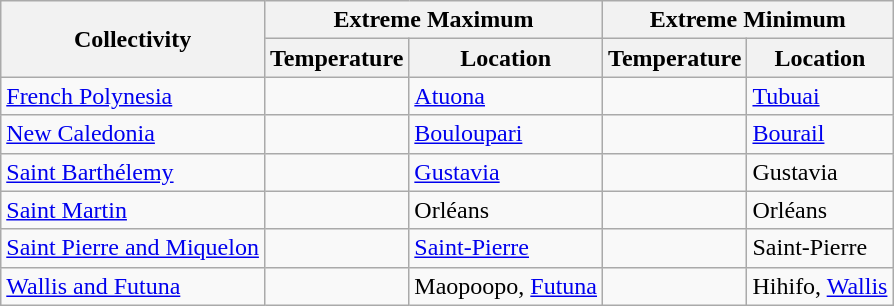<table class="wikitable sortable" border="1">
<tr>
<th rowspan="2">Collectivity</th>
<th colspan="2">Extreme Maximum</th>
<th colspan="2">Extreme Minimum</th>
</tr>
<tr>
<th>Temperature</th>
<th>Location</th>
<th>Temperature</th>
<th>Location</th>
</tr>
<tr>
<td><a href='#'>French Polynesia</a></td>
<td></td>
<td><a href='#'>Atuona</a></td>
<td></td>
<td><a href='#'>Tubuai</a></td>
</tr>
<tr>
<td><a href='#'>New Caledonia</a></td>
<td></td>
<td><a href='#'>Bouloupari</a></td>
<td></td>
<td><a href='#'>Bourail</a></td>
</tr>
<tr>
<td><a href='#'>Saint Barthélemy</a></td>
<td></td>
<td><a href='#'>Gustavia</a></td>
<td></td>
<td>Gustavia</td>
</tr>
<tr>
<td><a href='#'>Saint Martin</a></td>
<td></td>
<td>Orléans</td>
<td></td>
<td>Orléans</td>
</tr>
<tr>
<td><a href='#'>Saint Pierre and Miquelon</a></td>
<td></td>
<td><a href='#'>Saint-Pierre</a></td>
<td></td>
<td>Saint-Pierre</td>
</tr>
<tr>
<td><a href='#'>Wallis and Futuna</a></td>
<td></td>
<td>Maopoopo, <a href='#'>Futuna</a></td>
<td></td>
<td>Hihifo, <a href='#'>Wallis</a></td>
</tr>
</table>
